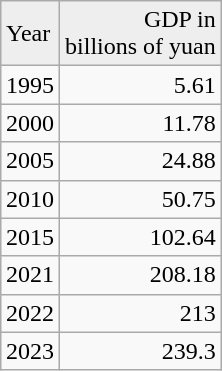<table class="wikitable" align="right">
<tr bgcolor=eeeeee>
<td>Year</td>
<td align="right">GDP in<br>billions of yuan</td>
</tr>
<tr>
<td>1995</td>
<td align="right">5.61</td>
</tr>
<tr>
<td>2000</td>
<td align="right">11.78</td>
</tr>
<tr>
<td>2005</td>
<td align="right">24.88</td>
</tr>
<tr>
<td>2010</td>
<td align="right">50.75</td>
</tr>
<tr>
<td>2015</td>
<td align="right">102.64</td>
</tr>
<tr>
<td>2021</td>
<td align="right">208.18</td>
</tr>
<tr>
<td>2022</td>
<td align="right">213</td>
</tr>
<tr>
<td>2023</td>
<td align="right">239.3</td>
</tr>
</table>
